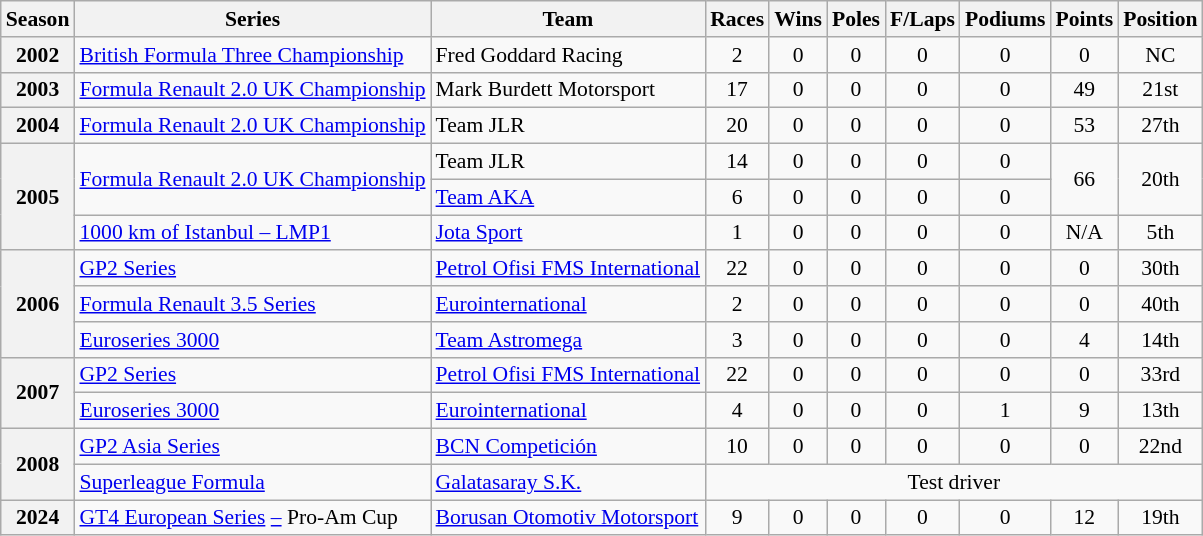<table class="wikitable" style="font-size: 90%; text-align:center">
<tr>
<th>Season</th>
<th>Series</th>
<th>Team</th>
<th>Races</th>
<th>Wins</th>
<th>Poles</th>
<th>F/Laps</th>
<th>Podiums</th>
<th>Points</th>
<th>Position</th>
</tr>
<tr>
<th>2002</th>
<td align=left><a href='#'>British Formula Three Championship</a></td>
<td align=left>Fred Goddard Racing</td>
<td>2</td>
<td>0</td>
<td>0</td>
<td>0</td>
<td>0</td>
<td>0</td>
<td>NC</td>
</tr>
<tr>
<th>2003</th>
<td align=left><a href='#'>Formula Renault 2.0 UK Championship</a></td>
<td align=left>Mark Burdett Motorsport</td>
<td>17</td>
<td>0</td>
<td>0</td>
<td>0</td>
<td>0</td>
<td>49</td>
<td>21st</td>
</tr>
<tr>
<th>2004</th>
<td align=left><a href='#'>Formula Renault 2.0 UK Championship</a></td>
<td align=left>Team JLR</td>
<td>20</td>
<td>0</td>
<td>0</td>
<td>0</td>
<td>0</td>
<td>53</td>
<td>27th</td>
</tr>
<tr>
<th rowspan=3>2005</th>
<td rowspan=2 align=left><a href='#'>Formula Renault 2.0 UK Championship</a></td>
<td align=left>Team JLR</td>
<td>14</td>
<td>0</td>
<td>0</td>
<td>0</td>
<td>0</td>
<td rowspan=2>66</td>
<td rowspan=2>20th</td>
</tr>
<tr>
<td align=left><a href='#'>Team AKA</a></td>
<td>6</td>
<td>0</td>
<td>0</td>
<td>0</td>
<td>0</td>
</tr>
<tr>
<td align=left><a href='#'>1000 km of Istanbul – LMP1</a></td>
<td align=left><a href='#'>Jota Sport</a></td>
<td>1</td>
<td>0</td>
<td>0</td>
<td>0</td>
<td>0</td>
<td>N/A</td>
<td>5th</td>
</tr>
<tr>
<th rowspan=3>2006</th>
<td align=left><a href='#'>GP2 Series</a></td>
<td align=left><a href='#'>Petrol Ofisi FMS International</a></td>
<td>22</td>
<td>0</td>
<td>0</td>
<td>0</td>
<td>0</td>
<td>0</td>
<td>30th</td>
</tr>
<tr>
<td align=left><a href='#'>Formula Renault 3.5 Series</a></td>
<td align=left><a href='#'>Eurointernational</a></td>
<td>2</td>
<td>0</td>
<td>0</td>
<td>0</td>
<td>0</td>
<td>0</td>
<td>40th</td>
</tr>
<tr>
<td align=left><a href='#'>Euroseries 3000</a></td>
<td align=left><a href='#'>Team Astromega</a></td>
<td>3</td>
<td>0</td>
<td>0</td>
<td>0</td>
<td>0</td>
<td>4</td>
<td>14th</td>
</tr>
<tr>
<th rowspan=2>2007</th>
<td align=left><a href='#'>GP2 Series</a></td>
<td align=left><a href='#'>Petrol Ofisi FMS International</a></td>
<td>22</td>
<td>0</td>
<td>0</td>
<td>0</td>
<td>0</td>
<td>0</td>
<td>33rd</td>
</tr>
<tr>
<td align=left><a href='#'>Euroseries 3000</a></td>
<td align=left><a href='#'>Eurointernational</a></td>
<td>4</td>
<td>0</td>
<td>0</td>
<td>0</td>
<td>1</td>
<td>9</td>
<td>13th</td>
</tr>
<tr>
<th rowspan=2>2008</th>
<td align=left><a href='#'>GP2 Asia Series</a></td>
<td align=left><a href='#'>BCN Competición</a></td>
<td>10</td>
<td>0</td>
<td>0</td>
<td>0</td>
<td>0</td>
<td>0</td>
<td>22nd</td>
</tr>
<tr>
<td align=left><a href='#'>Superleague Formula</a></td>
<td align=left><a href='#'>Galatasaray S.K.</a></td>
<td colspan=7>Test driver</td>
</tr>
<tr>
<th>2024</th>
<td align=left><a href='#'>GT4 European Series</a> <a href='#'>–</a> Pro-Am Cup</td>
<td align=left><a href='#'>Borusan Otomotiv Motorsport</a></td>
<td>9</td>
<td>0</td>
<td>0</td>
<td>0</td>
<td>0</td>
<td>12</td>
<td>19th</td>
</tr>
</table>
